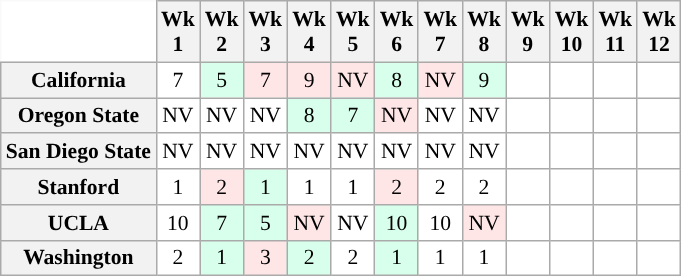<table class="wikitable" style="white-space:nowrap;font-size:90%;text-align:center;">
<tr>
<th style="background:white; border-top-style:hidden; border-left-style:hidden;"> </th>
<th>Wk<br> 1</th>
<th>Wk<br>2</th>
<th>Wk<br>3</th>
<th>Wk<br>4</th>
<th>Wk<br>5</th>
<th>Wk<br>6</th>
<th>Wk<br>7</th>
<th>Wk<br>8</th>
<th>Wk<br>9</th>
<th>Wk<br>10</th>
<th>Wk<br>11</th>
<th>Wk<br>12</th>
</tr>
<tr>
<th>California</th>
<td style="background:#FFF;">7</td>
<td style="background:#d8ffeb;">5</td>
<td style="background:#ffe6e6;">7</td>
<td style="background:#ffe6e6;">9</td>
<td style="background:#ffe6e6;">NV</td>
<td style="background:#d8ffeb;">8</td>
<td style="background:#ffe6e6;">NV</td>
<td style="background:#d8ffeb;">9</td>
<td style="background:#FFF;"></td>
<td style="background:#FFF;"></td>
<td style="background:#FFF;"></td>
<td style="background:#FFF;"></td>
</tr>
<tr>
<th>Oregon State</th>
<td style="background:#FFF;">NV</td>
<td style="background:#FFF;">NV</td>
<td style="background:#FFF;">NV</td>
<td style="background:#d8ffeb;">8</td>
<td style="background:#d8ffeb;">7</td>
<td style="background:#ffe6e6;">NV</td>
<td style="background:#FFF;">NV</td>
<td style="background:#FFF;">NV</td>
<td style="background:#FFF;"></td>
<td style="background:#FFF;"></td>
<td style="background:#FFF;"></td>
<td style="background:#FFF;"></td>
</tr>
<tr>
<th>San Diego State</th>
<td style="background:#FFF;">NV</td>
<td style="background:#FFF;">NV</td>
<td style="background:#FFF;">NV</td>
<td style="background:#FFF;">NV</td>
<td style="background:#FFF;">NV</td>
<td style="background:#FFF;">NV</td>
<td style="background:#FFF;">NV</td>
<td style="background:#FFF;">NV</td>
<td style="background:#FFF;"></td>
<td style="background:#FFF;"></td>
<td style="background:#FFF;"></td>
<td style="background:#FFF;"></td>
</tr>
<tr>
<th>Stanford</th>
<td style="background:#FFF;">1</td>
<td style="background:#ffe6e6;">2</td>
<td style="background:#d8ffeb;">1</td>
<td style="background:#FFF;">1</td>
<td style="background:#FFF;">1</td>
<td style="background:#ffe6e6;">2</td>
<td style="background:#FFF;">2</td>
<td style="background:#FFF;">2</td>
<td style="background:#FFF;"></td>
<td style="background:#FFF;"></td>
<td style="background:#FFF;"></td>
<td style="background:#FFF;"></td>
</tr>
<tr>
<th>UCLA</th>
<td style="background:#FFF;">10</td>
<td style="background:#d8ffeb;">7</td>
<td style="background:#d8ffeb;">5</td>
<td style="background:#ffe6e6;">NV</td>
<td style="background:#FFF;">NV</td>
<td style="background:#d8ffeb;">10</td>
<td style="background:#FFF;">10</td>
<td style="background:#ffe6e6;">NV</td>
<td style="background:#FFF;"></td>
<td style="background:#FFF;"></td>
<td style="background:#FFF;"></td>
<td style="background:#FFF;"></td>
</tr>
<tr>
<th>Washington</th>
<td style="background:#FFF;">2</td>
<td style="background:#d8ffeb;">1</td>
<td style="background:#ffe6e6;">3</td>
<td style="background:#d8ffeb;">2</td>
<td style="background:#FFF;">2</td>
<td style="background:#d8ffeb;">1</td>
<td style="background:#FFF;">1</td>
<td style="background:#FFF;">1</td>
<td style="background:#FFF;"></td>
<td style="background:#FFF;"></td>
<td style="background:#FFF;"></td>
<td style="background:#FFF;"></td>
</tr>
</table>
